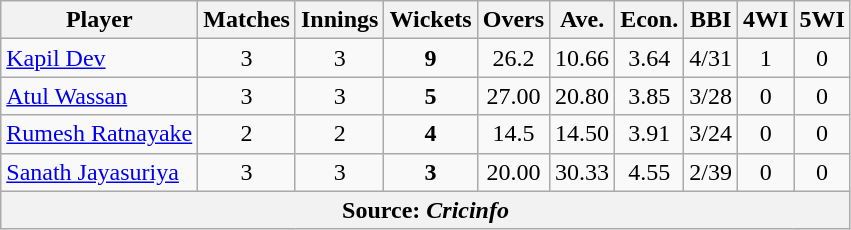<table class="wikitable" style="text-align: center;">
<tr>
<th>Player</th>
<th>Matches</th>
<th>Innings</th>
<th>Wickets</th>
<th>Overs</th>
<th>Ave.</th>
<th>Econ.</th>
<th>BBI</th>
<th>4WI</th>
<th>5WI</th>
</tr>
<tr>
<td style="text-align:left"> <a href='#'>Kapil Dev</a></td>
<td>3</td>
<td>3</td>
<td><strong>9</strong></td>
<td>26.2</td>
<td>10.66</td>
<td>3.64</td>
<td>4/31</td>
<td>1</td>
<td>0</td>
</tr>
<tr>
<td style="text-align:left"> <a href='#'>Atul Wassan</a></td>
<td>3</td>
<td>3</td>
<td><strong>5</strong></td>
<td>27.00</td>
<td>20.80</td>
<td>3.85</td>
<td>3/28</td>
<td>0</td>
<td>0</td>
</tr>
<tr>
<td style="text-align:left"> <a href='#'>Rumesh Ratnayake</a></td>
<td>2</td>
<td>2</td>
<td><strong>4</strong></td>
<td>14.5</td>
<td>14.50</td>
<td>3.91</td>
<td>3/24</td>
<td>0</td>
<td>0</td>
</tr>
<tr>
<td style="text-align:left"> <a href='#'>Sanath Jayasuriya</a></td>
<td>3</td>
<td>3</td>
<td><strong>3</strong></td>
<td>20.00</td>
<td>30.33</td>
<td>4.55</td>
<td>2/39</td>
<td>0</td>
<td>0</td>
</tr>
<tr>
<th colspan="10">Source: <em>Cricinfo</em></th>
</tr>
</table>
